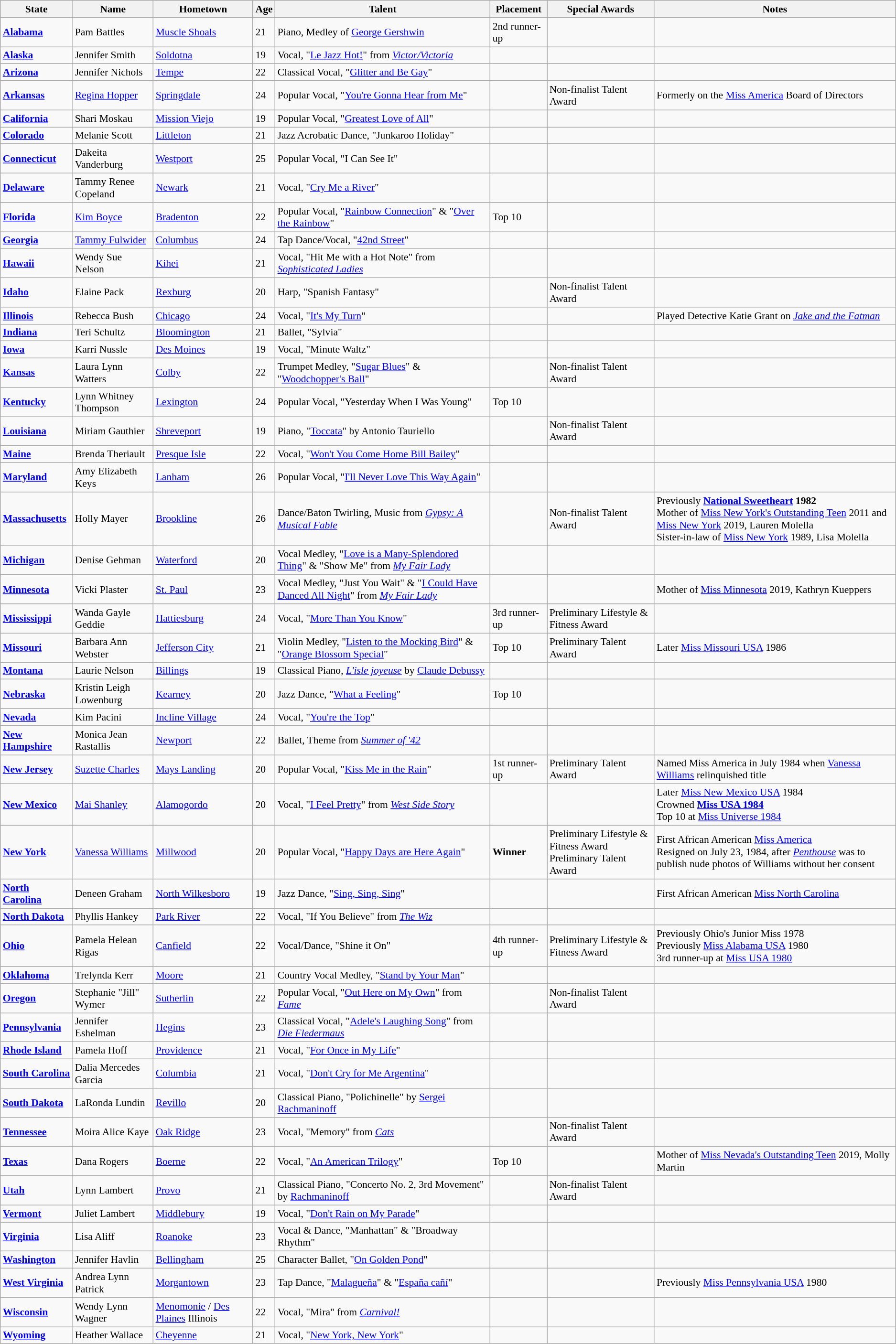<table class="wikitable" style="font-size:90%;">
<tr>
<th>State</th>
<th>Name</th>
<th>Hometown</th>
<th>Age</th>
<th>Talent</th>
<th>Placement</th>
<th>Special Awards</th>
<th>Notes</th>
</tr>
<tr>
<td> <strong><a href='#'>Alabama</a></strong></td>
<td>Pam Battles</td>
<td><a href='#'>Muscle Shoals</a></td>
<td>21</td>
<td>Piano, Medley of <a href='#'>George Gershwin</a></td>
<td>2nd runner-up</td>
<td></td>
<td></td>
</tr>
<tr>
<td> <strong><a href='#'>Alaska</a></strong></td>
<td>Jennifer Smith</td>
<td><a href='#'>Soldotna</a></td>
<td>19</td>
<td>Vocal, "<a href='#'>Le Jazz Hot!</a>" from <em><a href='#'>Victor/Victoria</a></em></td>
<td></td>
<td></td>
<td></td>
</tr>
<tr>
<td> <strong><a href='#'>Arizona</a></strong></td>
<td>Jennifer Nichols</td>
<td><a href='#'>Tempe</a></td>
<td>22</td>
<td>Classical Vocal, "<a href='#'>Glitter and Be Gay</a>"</td>
<td></td>
<td></td>
<td></td>
</tr>
<tr>
<td> <strong><a href='#'>Arkansas</a></strong></td>
<td><a href='#'>Regina Hopper</a></td>
<td><a href='#'>Springdale</a></td>
<td>24</td>
<td>Popular Vocal, "<a href='#'>You're Gonna Hear from Me</a>"</td>
<td></td>
<td>Non-finalist Talent Award</td>
<td>Formerly on the <a href='#'>Miss America</a> Board of Directors</td>
</tr>
<tr>
<td> <strong><a href='#'>California</a></strong></td>
<td>Shari Moskau</td>
<td><a href='#'>Mission Viejo</a></td>
<td>19</td>
<td>Popular Vocal, "<a href='#'>Greatest Love of All</a>"</td>
<td></td>
<td></td>
<td></td>
</tr>
<tr>
<td> <strong><a href='#'>Colorado</a></strong></td>
<td>Melanie Scott</td>
<td><a href='#'>Littleton</a></td>
<td>21</td>
<td>Jazz Acrobatic Dance, "Junkaroo Holiday"</td>
<td></td>
<td></td>
<td></td>
</tr>
<tr>
<td> <strong><a href='#'>Connecticut</a></strong></td>
<td>Dakeita Vanderburg</td>
<td><a href='#'>Westport</a></td>
<td>25</td>
<td>Popular Vocal, "I Can See It"</td>
<td></td>
<td></td>
<td></td>
</tr>
<tr>
<td> <strong><a href='#'>Delaware</a></strong></td>
<td>Tammy Renee Copeland</td>
<td><a href='#'>Newark</a></td>
<td>21</td>
<td>Vocal, "<a href='#'>Cry Me a River</a>"</td>
<td></td>
<td></td>
<td></td>
</tr>
<tr>
<td> <strong><a href='#'>Florida</a></strong></td>
<td><a href='#'>Kim Boyce</a></td>
<td><a href='#'>Bradenton</a></td>
<td>22</td>
<td>Popular Vocal, "<a href='#'>Rainbow Connection</a>" & "<a href='#'>Over the Rainbow</a>"</td>
<td>Top 10</td>
<td></td>
<td></td>
</tr>
<tr>
<td> <strong><a href='#'>Georgia</a></strong></td>
<td><a href='#'>Tammy Fulwider</a></td>
<td><a href='#'>Columbus</a></td>
<td>24</td>
<td>Tap Dance/Vocal, "<a href='#'>42nd Street</a>"</td>
<td></td>
<td></td>
<td></td>
</tr>
<tr>
<td> <strong><a href='#'>Hawaii</a></strong></td>
<td>Wendy Sue Nelson</td>
<td><a href='#'>Kihei</a></td>
<td>21</td>
<td>Vocal, "Hit Me with a Hot Note" from <em><a href='#'>Sophisticated Ladies</a></em></td>
<td></td>
<td></td>
<td></td>
</tr>
<tr>
<td> <strong><a href='#'>Idaho</a></strong></td>
<td>Elaine Pack</td>
<td><a href='#'>Rexburg</a></td>
<td>20</td>
<td>Harp, "Spanish Fantasy"</td>
<td></td>
<td>Non-finalist Talent Award</td>
<td></td>
</tr>
<tr>
<td> <strong><a href='#'>Illinois</a></strong></td>
<td>Rebecca Bush</td>
<td><a href='#'>Chicago</a></td>
<td>24</td>
<td>Vocal, "<a href='#'>It's My Turn</a>"</td>
<td></td>
<td></td>
<td>Played Detective Katie Grant on <em><a href='#'>Jake and the Fatman</a></em></td>
</tr>
<tr>
<td> <strong><a href='#'>Indiana</a></strong></td>
<td>Teri Schultz</td>
<td><a href='#'>Bloomington</a></td>
<td>21</td>
<td>Ballet, "Sylvia"</td>
<td></td>
<td></td>
<td></td>
</tr>
<tr>
<td> <strong><a href='#'>Iowa</a></strong></td>
<td>Karri Nussle</td>
<td><a href='#'>Des Moines</a></td>
<td>19</td>
<td>Vocal, "Minute Waltz"</td>
<td></td>
<td></td>
<td></td>
</tr>
<tr>
<td> <strong><a href='#'>Kansas</a></strong></td>
<td>Laura Lynn Watters</td>
<td><a href='#'>Colby</a></td>
<td>22</td>
<td>Trumpet Medley, "<a href='#'>Sugar Blues</a>" & "<a href='#'>Woodchopper's Ball</a>"</td>
<td></td>
<td>Non-finalist Talent Award</td>
<td></td>
</tr>
<tr>
<td> <strong><a href='#'>Kentucky</a></strong></td>
<td>Lynn Whitney Thompson</td>
<td><a href='#'>Lexington</a></td>
<td>24</td>
<td>Popular Vocal, "Yesterday When I Was Young"</td>
<td>Top 10</td>
<td></td>
<td></td>
</tr>
<tr>
<td> <strong><a href='#'>Louisiana</a></strong></td>
<td>Miriam Gauthier</td>
<td><a href='#'>Shreveport</a></td>
<td>19</td>
<td>Piano, "<a href='#'>Toccata</a>" by Antonio Tauriello</td>
<td></td>
<td>Non-finalist Talent Award</td>
<td></td>
</tr>
<tr>
<td> <strong><a href='#'>Maine</a></strong></td>
<td>Brenda Theriault</td>
<td><a href='#'>Presque Isle</a></td>
<td>22</td>
<td>Vocal, "<a href='#'>Won't You Come Home Bill Bailey</a>"</td>
<td></td>
<td></td>
<td></td>
</tr>
<tr>
<td> <strong><a href='#'>Maryland</a></strong></td>
<td>Amy Elizabeth Keys</td>
<td><a href='#'>Lanham</a></td>
<td>26</td>
<td>Popular Vocal, "<a href='#'>I'll Never Love This Way Again</a>"</td>
<td></td>
<td></td>
<td></td>
</tr>
<tr>
<td> <strong><a href='#'>Massachusetts</a></strong></td>
<td>Holly Mayer</td>
<td><a href='#'>Brookline</a></td>
<td>26</td>
<td>Dance/Baton Twirling, Music from <em><a href='#'>Gypsy: A Musical Fable</a></em></td>
<td></td>
<td>Non-finalist Talent Award</td>
<td>Previously <strong><a href='#'>National Sweetheart</a> 1982</strong><br>Mother of <a href='#'>Miss New York's Outstanding Teen</a> 2011 and <a href='#'>Miss New York</a> 2019, Lauren Molella<br>Sister-in-law of <a href='#'>Miss New York</a> 1989, Lisa Molella</td>
</tr>
<tr>
<td> <strong><a href='#'>Michigan</a></strong></td>
<td>Denise Gehman</td>
<td><a href='#'>Waterford</a></td>
<td>20</td>
<td>Vocal Medley, "<a href='#'>Love is a Many-Splendored Thing</a>" & "Show Me" from <em><a href='#'>My Fair Lady</a></em></td>
<td></td>
<td></td>
<td></td>
</tr>
<tr>
<td> <strong><a href='#'>Minnesota</a></strong></td>
<td>Vicki Plaster</td>
<td><a href='#'>St. Paul</a></td>
<td>23</td>
<td>Vocal Medley, "Just You Wait" & "<a href='#'>I Could Have Danced All Night</a>" from <em><a href='#'>My Fair Lady</a></em></td>
<td></td>
<td></td>
<td>Mother of <a href='#'>Miss Minnesota</a> 2019, Kathryn Kueppers</td>
</tr>
<tr>
<td> <strong><a href='#'>Mississippi</a></strong></td>
<td>Wanda Gayle Geddie</td>
<td><a href='#'>Hattiesburg</a></td>
<td>24</td>
<td>Vocal, "<a href='#'>More Than You Know</a>"</td>
<td>3rd runner-up</td>
<td>Preliminary Lifestyle & Fitness Award</td>
<td></td>
</tr>
<tr>
<td> <strong><a href='#'>Missouri</a></strong></td>
<td>Barbara Ann Webster</td>
<td><a href='#'>Jefferson City</a></td>
<td>21</td>
<td>Violin Medley, "<a href='#'>Listen to the Mocking Bird</a>" & "<a href='#'>Orange Blossom Special</a>"</td>
<td>Top 10</td>
<td>Preliminary Talent Award</td>
<td>Later <a href='#'>Miss Missouri USA</a> 1986</td>
</tr>
<tr>
<td> <strong><a href='#'>Montana</a></strong></td>
<td>Laurie Nelson</td>
<td><a href='#'>Billings</a></td>
<td>19</td>
<td>Classical Piano, <em><a href='#'>L'isle joyeuse</a></em> by <a href='#'>Claude Debussy</a></td>
<td></td>
<td></td>
<td></td>
</tr>
<tr>
<td> <strong><a href='#'>Nebraska</a></strong></td>
<td>Kristin Leigh Lowenburg</td>
<td><a href='#'>Kearney</a></td>
<td>20</td>
<td>Jazz Dance, "<a href='#'>What a Feeling</a>"</td>
<td>Top 10</td>
<td></td>
<td></td>
</tr>
<tr>
<td> <strong><a href='#'>Nevada</a></strong></td>
<td>Kim Pacini</td>
<td><a href='#'>Incline Village</a></td>
<td>24</td>
<td>Vocal, "<a href='#'>You're the Top</a>"</td>
<td></td>
<td></td>
<td></td>
</tr>
<tr>
<td> <strong><a href='#'>New Hampshire</a></strong></td>
<td>Monica Jean Rastallis</td>
<td><a href='#'>Newport</a></td>
<td>22</td>
<td>Ballet, Theme from <em><a href='#'>Summer of '42</a></em></td>
<td></td>
<td></td>
<td></td>
</tr>
<tr>
<td> <strong><a href='#'>New Jersey</a></strong></td>
<td><a href='#'>Suzette Charles</a></td>
<td><a href='#'>Mays Landing</a></td>
<td>20</td>
<td>Popular Vocal, "<a href='#'>Kiss Me in the Rain</a>"</td>
<td>1st runner-up</td>
<td>Preliminary Talent Award</td>
<td>Named Miss America in July 1984 when <a href='#'>Vanessa Williams</a> relinquished title</td>
</tr>
<tr>
<td> <strong><a href='#'>New Mexico</a></strong></td>
<td><a href='#'>Mai Shanley</a></td>
<td><a href='#'>Alamogordo</a></td>
<td>20</td>
<td>Vocal, "<a href='#'>I Feel Pretty</a>" from <em><a href='#'>West Side Story</a></em></td>
<td></td>
<td></td>
<td>Later <a href='#'>Miss New Mexico USA</a> 1984<br>Crowned <strong><a href='#'>Miss USA 1984</a></strong><br>Top 10 at <a href='#'>Miss Universe 1984</a></td>
</tr>
<tr>
<td> <strong><a href='#'>New York</a></strong></td>
<td><a href='#'>Vanessa Williams</a></td>
<td><a href='#'>Millwood</a></td>
<td>20</td>
<td>Popular Vocal, "<a href='#'>Happy Days are Here Again</a>"</td>
<td><strong>Winner</strong></td>
<td>Preliminary Lifestyle & Fitness Award<br>Preliminary Talent Award</td>
<td>First African American <a href='#'>Miss America</a><br>Resigned on July 23, 1984, after <em><a href='#'>Penthouse</a></em> was to publish nude photos of Williams without her consent</td>
</tr>
<tr>
<td> <strong><a href='#'>North Carolina</a></strong></td>
<td>Deneen Graham</td>
<td><a href='#'>North Wilkesboro</a></td>
<td>19</td>
<td>Jazz Dance, "<a href='#'>Sing, Sing, Sing</a>"</td>
<td></td>
<td></td>
<td>First African American <a href='#'>Miss North Carolina</a></td>
</tr>
<tr>
<td> <strong><a href='#'>North Dakota</a></strong></td>
<td>Phyllis Hankey</td>
<td><a href='#'>Park River</a></td>
<td>22</td>
<td>Vocal, "If You Believe" from <em><a href='#'>The Wiz</a></em></td>
<td></td>
<td></td>
<td></td>
</tr>
<tr>
<td> <strong><a href='#'>Ohio</a></strong></td>
<td>Pamela Helean Rigas</td>
<td><a href='#'>Canfield</a></td>
<td>22</td>
<td>Vocal/Dance, "Shine it On"</td>
<td>4th runner-up</td>
<td>Preliminary Lifestyle & Fitness Award</td>
<td>Previously Ohio's Junior Miss 1978<br>Previously <a href='#'>Miss Alabama USA</a> 1980<br>3rd runner-up at <a href='#'>Miss USA 1980</a></td>
</tr>
<tr>
<td> <strong><a href='#'>Oklahoma</a></strong></td>
<td>Trelynda Kerr</td>
<td><a href='#'>Moore</a></td>
<td>21</td>
<td>Country Vocal Medley, "<a href='#'>Stand by Your Man</a>"</td>
<td></td>
<td></td>
<td></td>
</tr>
<tr>
<td> <strong><a href='#'>Oregon</a></strong></td>
<td>Stephanie "Jill" Wymer</td>
<td><a href='#'>Sutherlin</a></td>
<td>22</td>
<td>Popular Vocal, "<a href='#'>Out Here on My Own</a>" from <em><a href='#'>Fame</a></em></td>
<td></td>
<td>Non-finalist Talent Award</td>
<td></td>
</tr>
<tr>
<td> <strong><a href='#'>Pennsylvania</a></strong></td>
<td>Jennifer Eshelman</td>
<td><a href='#'>Hegins</a></td>
<td>23</td>
<td>Classical Vocal, "<a href='#'>Adele's Laughing Song</a>" from <em><a href='#'>Die Fledermaus</a></em></td>
<td></td>
<td></td>
<td></td>
</tr>
<tr>
<td> <strong><a href='#'>Rhode Island</a></strong></td>
<td>Pamela Hoff</td>
<td><a href='#'>Providence</a></td>
<td>21</td>
<td>Vocal, "<a href='#'>For Once in My Life</a>"</td>
<td></td>
<td></td>
<td></td>
</tr>
<tr>
<td> <strong><a href='#'>South Carolina</a></strong></td>
<td>Dalia Mercedes Garcia</td>
<td><a href='#'>Columbia</a></td>
<td>21</td>
<td>Vocal, "<a href='#'>Don't Cry for Me Argentina</a>"</td>
<td></td>
<td></td>
<td></td>
</tr>
<tr>
<td> <strong><a href='#'>South Dakota</a></strong></td>
<td>LaRonda Lundin</td>
<td><a href='#'>Revillo</a></td>
<td>20</td>
<td>Classical Piano, "Polichinelle" by <a href='#'>Sergei Rachmaninoff</a></td>
<td></td>
<td></td>
<td></td>
</tr>
<tr>
<td> <strong><a href='#'>Tennessee</a></strong></td>
<td>Moira Alice Kaye</td>
<td><a href='#'>Oak Ridge</a></td>
<td>23</td>
<td>Vocal, "Memory" from <em><a href='#'>Cats</a></em></td>
<td></td>
<td>Non-finalist Talent Award</td>
<td></td>
</tr>
<tr>
<td> <strong><a href='#'>Texas</a></strong></td>
<td>Dana Rogers</td>
<td><a href='#'>Boerne</a></td>
<td>22</td>
<td>Vocal, "<a href='#'>An American Trilogy</a>"</td>
<td>Top 10</td>
<td></td>
<td>Mother of <a href='#'>Miss Nevada's Outstanding Teen</a> 2019, Molly Martin</td>
</tr>
<tr>
<td> <strong><a href='#'>Utah</a></strong></td>
<td>Lynn Lambert</td>
<td><a href='#'>Provo</a></td>
<td>21</td>
<td>Classical Piano, "Concerto No. 2, 3rd Movement" by <a href='#'>Rachmaninoff</a></td>
<td></td>
<td>Non-finalist Talent Award</td>
<td></td>
</tr>
<tr>
<td> <strong><a href='#'>Vermont</a></strong></td>
<td>Juliet Lambert</td>
<td><a href='#'>Middlebury</a></td>
<td>19</td>
<td>Vocal, "<a href='#'>Don't Rain on My Parade</a>"</td>
<td></td>
<td></td>
<td></td>
</tr>
<tr>
<td> <strong><a href='#'>Virginia</a></strong></td>
<td>Lisa Aliff</td>
<td><a href='#'>Roanoke</a></td>
<td>23</td>
<td>Vocal & Dance, "Manhattan" & "Broadway Rhythm"</td>
<td></td>
<td></td>
<td></td>
</tr>
<tr>
<td> <strong><a href='#'>Washington</a></strong></td>
<td>Jennifer Havlin</td>
<td><a href='#'>Bellingham</a></td>
<td>25</td>
<td>Character Ballet, "<a href='#'>On Golden Pond</a>"</td>
<td></td>
<td></td>
<td></td>
</tr>
<tr>
<td> <strong><a href='#'>West Virginia</a></strong></td>
<td>Andrea Lynn Patrick</td>
<td><a href='#'>Morgantown</a></td>
<td>23</td>
<td>Tap Dance, "<a href='#'>Malagueña</a>" & "<a href='#'>España cañí</a>"</td>
<td></td>
<td></td>
<td>Previously <a href='#'>Miss Pennsylvania USA</a> 1980</td>
</tr>
<tr>
<td> <strong><a href='#'>Wisconsin</a></strong></td>
<td>Wendy Lynn Wagner</td>
<td><a href='#'>Menomonie</a> / <a href='#'>Des Plaines</a> Illinois</td>
<td>22</td>
<td>Vocal, "Mira" from <em><a href='#'>Carnival!</a></em></td>
<td></td>
<td></td>
<td></td>
</tr>
<tr>
<td> <strong><a href='#'>Wyoming</a></strong></td>
<td>Heather Wallace</td>
<td><a href='#'>Cheyenne</a></td>
<td>21</td>
<td>Vocal, "<a href='#'>New York, New York</a>"</td>
<td></td>
<td></td>
<td></td>
</tr>
</table>
